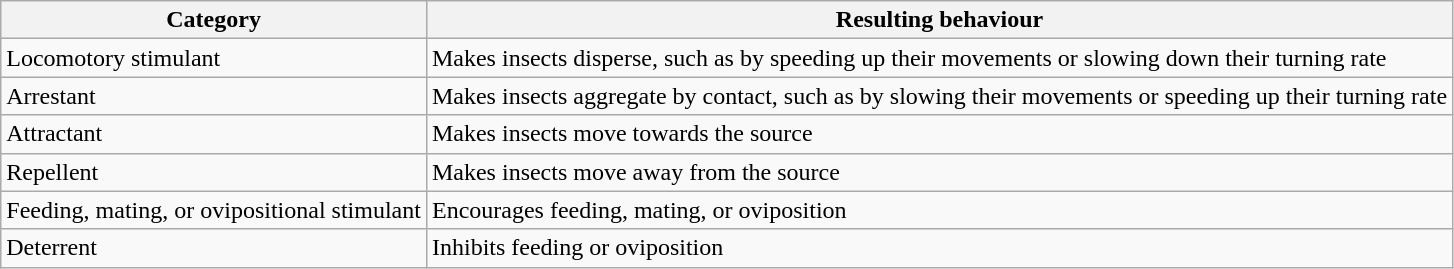<table class="wikitable">
<tr>
<th>Category</th>
<th>Resulting behaviour</th>
</tr>
<tr>
<td>Locomotory stimulant</td>
<td>Makes insects disperse, such as by speeding up their movements or slowing down their turning rate</td>
</tr>
<tr>
<td>Arrestant</td>
<td>Makes insects aggregate by contact, such as by slowing their movements or speeding up their turning rate</td>
</tr>
<tr>
<td>Attractant</td>
<td>Makes insects move towards the source</td>
</tr>
<tr>
<td>Repellent</td>
<td>Makes insects move away from the source</td>
</tr>
<tr>
<td>Feeding, mating, or ovipositional stimulant</td>
<td>Encourages feeding, mating, or oviposition</td>
</tr>
<tr>
<td>Deterrent</td>
<td>Inhibits feeding or oviposition</td>
</tr>
</table>
